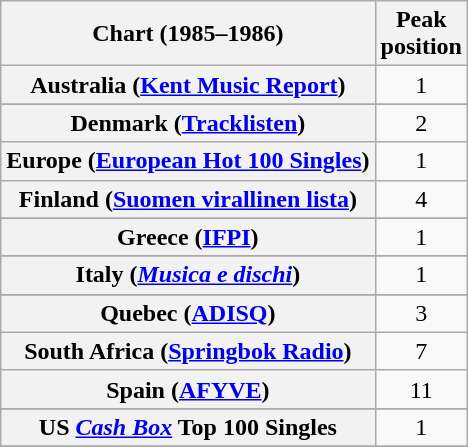<table class="wikitable sortable plainrowheaders" style="text-align:center">
<tr>
<th scope="col">Chart (1985–1986)</th>
<th scope="col">Peak<br>position</th>
</tr>
<tr>
<th scope="row">Australia (<a href='#'>Kent Music Report</a>)</th>
<td>1</td>
</tr>
<tr>
</tr>
<tr>
</tr>
<tr>
</tr>
<tr>
<th scope="row">Denmark (<a href='#'>Tracklisten</a>)</th>
<td>2</td>
</tr>
<tr>
<th scope="row">Europe (<a href='#'>European Hot 100 Singles</a>)</th>
<td>1</td>
</tr>
<tr>
<th scope="row">Finland (<a href='#'>Suomen virallinen lista</a>)</th>
<td>4</td>
</tr>
<tr>
</tr>
<tr>
<th scope="row">Greece (<a href='#'>IFPI</a>)</th>
<td>1</td>
</tr>
<tr>
</tr>
<tr>
<th scope="row">Italy (<em><a href='#'>Musica e dischi</a></em>)</th>
<td>1</td>
</tr>
<tr>
</tr>
<tr>
</tr>
<tr>
</tr>
<tr>
</tr>
<tr>
<th scope="row">Quebec (<a href='#'>ADISQ</a>)</th>
<td align="center">3</td>
</tr>
<tr>
<th scope="row">South Africa (<a href='#'>Springbok Radio</a>)</th>
<td>7</td>
</tr>
<tr>
<th scope="row">Spain (<a href='#'>AFYVE</a>)</th>
<td>11</td>
</tr>
<tr>
</tr>
<tr>
</tr>
<tr>
</tr>
<tr>
</tr>
<tr>
</tr>
<tr>
</tr>
<tr>
<th scope="row">US <em><a href='#'>Cash Box</a></em> Top 100 Singles</th>
<td>1</td>
</tr>
<tr>
</tr>
</table>
